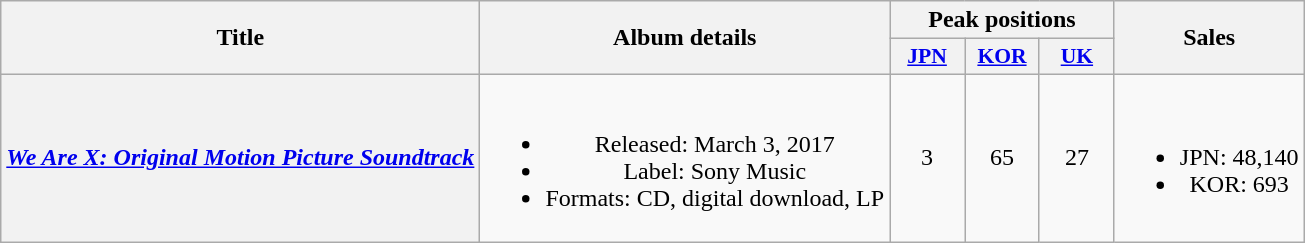<table class="wikitable plainrowheaders" style="text-align:center;">
<tr>
<th scope="col" rowspan="2">Title</th>
<th scope="col" rowspan="2">Album details</th>
<th scope="col" colspan="3">Peak positions</th>
<th scope="col" rowspan="2">Sales</th>
</tr>
<tr>
<th scope="col" style="width:3em;font-size:90%;"><a href='#'>JPN</a><br></th>
<th scope="col" style="width:3em;font-size:90%;"><a href='#'>KOR</a> <br></th>
<th scope="col" style="width:3em;font-size:90%;"><a href='#'>UK</a> <br></th>
</tr>
<tr>
<th scope="row"><em><a href='#'>We Are X: Original Motion Picture Soundtrack</a></em></th>
<td><br><ul><li>Released: March 3, 2017</li><li>Label: Sony Music</li><li>Formats: CD, digital download, LP</li></ul></td>
<td align="center">3</td>
<td align="center">65</td>
<td align="center">27</td>
<td><br><ul><li>JPN: 48,140</li><li>KOR: 693</li></ul></td>
</tr>
</table>
